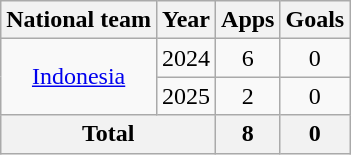<table class="wikitable" style="text-align: center;">
<tr>
<th>National team</th>
<th>Year</th>
<th>Apps</th>
<th>Goals</th>
</tr>
<tr>
<td rowspan="2"><a href='#'>Indonesia</a></td>
<td>2024</td>
<td>6</td>
<td>0</td>
</tr>
<tr>
<td>2025</td>
<td>2</td>
<td>0</td>
</tr>
<tr>
<th colspan="2">Total</th>
<th>8</th>
<th>0</th>
</tr>
</table>
